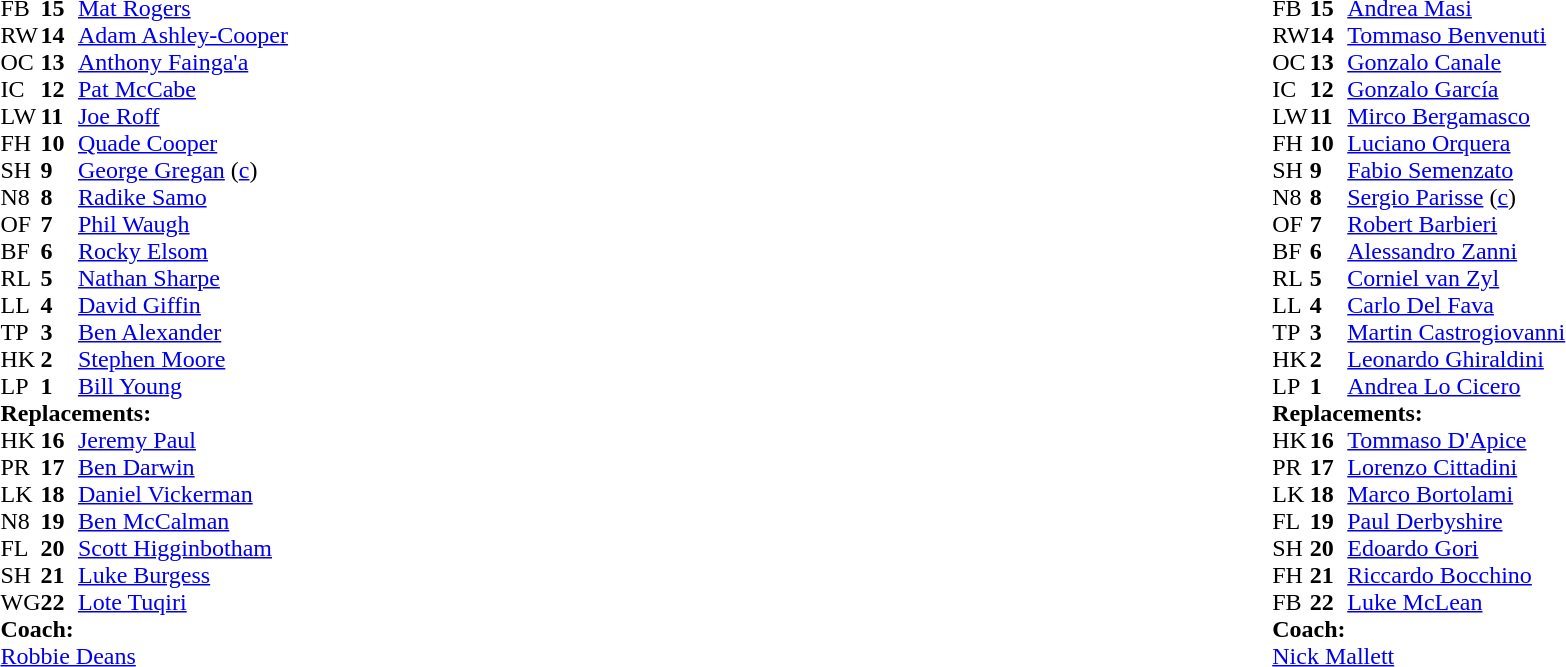<table width="100%">
<tr>
<td style="vertical-align:top" width="50%"><br><table cellspacing="0" cellpadding="0">
<tr>
<th width="25"></th>
<th width="25"></th>
</tr>
<tr>
<td>FB</td>
<td><strong>15</strong></td>
<td><a href='#'>Mat Rogers</a></td>
</tr>
<tr>
<td>RW</td>
<td><strong>14</strong></td>
<td><a href='#'>Adam Ashley-Cooper</a></td>
</tr>
<tr>
<td>OC</td>
<td><strong>13</strong></td>
<td><a href='#'>Anthony Fainga'a</a></td>
<td></td>
<td></td>
</tr>
<tr>
<td>IC</td>
<td><strong>12</strong></td>
<td><a href='#'>Pat McCabe</a></td>
</tr>
<tr>
<td>LW</td>
<td><strong>11</strong></td>
<td><a href='#'>Joe Roff</a></td>
</tr>
<tr>
<td>FH</td>
<td><strong>10</strong></td>
<td><a href='#'>Quade Cooper</a></td>
</tr>
<tr>
<td>SH</td>
<td><strong>9</strong></td>
<td><a href='#'>George Gregan</a> (<a href='#'>c</a>)</td>
</tr>
<tr>
<td>N8</td>
<td><strong>8</strong></td>
<td><a href='#'>Radike Samo</a></td>
</tr>
<tr>
<td>OF</td>
<td><strong>7</strong></td>
<td><a href='#'>Phil Waugh</a></td>
<td></td>
<td></td>
</tr>
<tr>
<td>BF</td>
<td><strong>6</strong></td>
<td><a href='#'>Rocky Elsom</a></td>
<td></td>
<td></td>
</tr>
<tr>
<td>RL</td>
<td><strong>5</strong></td>
<td><a href='#'>Nathan Sharpe</a></td>
</tr>
<tr>
<td>LL</td>
<td><strong>4</strong></td>
<td><a href='#'>David Giffin</a></td>
<td></td>
<td></td>
</tr>
<tr>
<td>TP</td>
<td><strong>3</strong></td>
<td><a href='#'>Ben Alexander</a></td>
<td></td>
<td></td>
</tr>
<tr>
<td>HK</td>
<td><strong>2</strong></td>
<td><a href='#'>Stephen Moore</a></td>
<td></td>
<td></td>
<td></td>
<td></td>
</tr>
<tr>
<td>LP</td>
<td><strong>1</strong></td>
<td><a href='#'>Bill Young</a></td>
</tr>
<tr>
<td colspan=3><strong>Replacements:</strong></td>
</tr>
<tr>
<td>HK</td>
<td><strong>16</strong></td>
<td><a href='#'>Jeremy Paul</a></td>
<td></td>
<td></td>
<td></td>
<td></td>
</tr>
<tr>
<td>PR</td>
<td><strong>17</strong></td>
<td><a href='#'>Ben Darwin</a></td>
<td></td>
<td></td>
</tr>
<tr>
<td>LK</td>
<td><strong>18</strong></td>
<td><a href='#'>Daniel Vickerman</a></td>
<td></td>
<td></td>
</tr>
<tr>
<td>N8</td>
<td><strong>19</strong></td>
<td><a href='#'>Ben McCalman</a></td>
<td></td>
<td></td>
</tr>
<tr>
<td>FL</td>
<td><strong>20</strong></td>
<td><a href='#'>Scott Higginbotham</a></td>
<td></td>
<td></td>
</tr>
<tr>
<td>SH</td>
<td><strong>21</strong></td>
<td><a href='#'>Luke Burgess</a></td>
<td></td>
<td></td>
</tr>
<tr>
<td>WG</td>
<td><strong>22</strong></td>
<td><a href='#'>Lote Tuqiri</a></td>
<td></td>
<td></td>
</tr>
<tr>
<td colspan=3><strong>Coach:</strong></td>
</tr>
<tr>
<td colspan="4"> <a href='#'>Robbie Deans</a></td>
</tr>
</table>
</td>
<td style="vertical-align:top"></td>
<td style="vertical-align:top" width="50%"><br><table cellspacing="0" cellpadding="0" align="center">
<tr>
<th width="25"></th>
<th width="25"></th>
</tr>
<tr>
<td>FB</td>
<td><strong>15</strong></td>
<td><a href='#'>Andrea Masi</a></td>
</tr>
<tr>
<td>RW</td>
<td><strong>14</strong></td>
<td><a href='#'>Tommaso Benvenuti</a></td>
</tr>
<tr>
<td>OC</td>
<td><strong>13</strong></td>
<td><a href='#'>Gonzalo Canale</a></td>
</tr>
<tr>
<td>IC</td>
<td><strong>12</strong></td>
<td><a href='#'>Gonzalo García</a></td>
<td></td>
<td></td>
</tr>
<tr>
<td>LW</td>
<td><strong>11</strong></td>
<td><a href='#'>Mirco Bergamasco</a></td>
</tr>
<tr>
<td>FH</td>
<td><strong>10</strong></td>
<td><a href='#'>Luciano Orquera</a></td>
<td></td>
<td></td>
</tr>
<tr>
<td>SH</td>
<td><strong>9</strong></td>
<td><a href='#'>Fabio Semenzato</a></td>
<td></td>
<td></td>
</tr>
<tr>
<td>N8</td>
<td><strong>8</strong></td>
<td><a href='#'>Sergio Parisse</a> (<a href='#'>c</a>)</td>
</tr>
<tr>
<td>OF</td>
<td><strong>7</strong></td>
<td><a href='#'>Robert Barbieri</a></td>
<td></td>
<td></td>
</tr>
<tr>
<td>BF</td>
<td><strong>6</strong></td>
<td><a href='#'>Alessandro Zanni</a></td>
</tr>
<tr>
<td>RL</td>
<td><strong>5</strong></td>
<td><a href='#'>Corniel van Zyl</a></td>
</tr>
<tr>
<td>LL</td>
<td><strong>4</strong></td>
<td><a href='#'>Carlo Del Fava</a></td>
<td></td>
<td></td>
</tr>
<tr>
<td>TP</td>
<td><strong>3</strong></td>
<td><a href='#'>Martin Castrogiovanni</a></td>
<td></td>
<td></td>
<td></td>
</tr>
<tr>
<td>HK</td>
<td><strong>2</strong></td>
<td><a href='#'>Leonardo Ghiraldini</a></td>
</tr>
<tr>
<td>LP</td>
<td><strong>1</strong></td>
<td><a href='#'>Andrea Lo Cicero</a></td>
<td></td>
<td></td>
<td></td>
</tr>
<tr>
<td colspan=3><strong>Replacements:</strong></td>
</tr>
<tr>
<td>HK</td>
<td><strong>16</strong></td>
<td><a href='#'>Tommaso D'Apice</a></td>
</tr>
<tr>
<td>PR</td>
<td><strong>17</strong></td>
<td><a href='#'>Lorenzo Cittadini</a></td>
<td></td>
<td></td>
</tr>
<tr>
<td>LK</td>
<td><strong>18</strong></td>
<td><a href='#'>Marco Bortolami</a></td>
<td></td>
<td></td>
</tr>
<tr>
<td>FL</td>
<td><strong>19</strong></td>
<td><a href='#'>Paul Derbyshire</a></td>
<td></td>
<td></td>
</tr>
<tr>
<td>SH</td>
<td><strong>20</strong></td>
<td><a href='#'>Edoardo Gori</a></td>
<td></td>
<td></td>
</tr>
<tr>
<td>FH</td>
<td><strong>21</strong></td>
<td><a href='#'>Riccardo Bocchino</a></td>
<td></td>
<td></td>
</tr>
<tr>
<td>FB</td>
<td><strong>22</strong></td>
<td><a href='#'>Luke McLean</a></td>
<td></td>
<td></td>
</tr>
<tr>
<td colspan=3><strong>Coach:</strong></td>
</tr>
<tr>
<td colspan="4"> <a href='#'>Nick Mallett</a></td>
</tr>
</table>
</td>
</tr>
</table>
